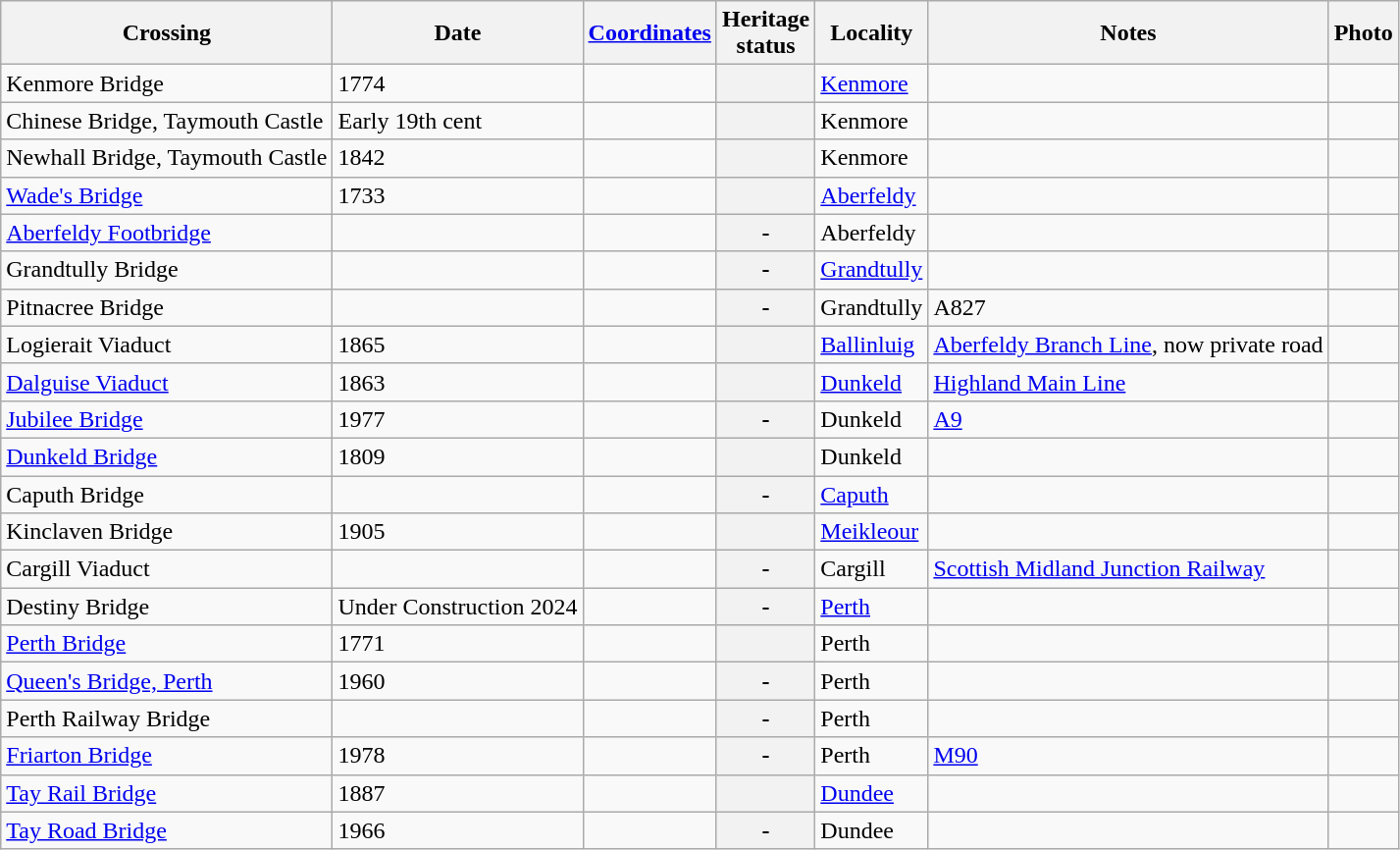<table class="wikitable">
<tr>
<th>Crossing</th>
<th>Date</th>
<th><a href='#'>Coordinates</a></th>
<th>Heritage<br>status</th>
<th>Locality</th>
<th>Notes</th>
<th>Photo</th>
</tr>
<tr>
<td>Kenmore Bridge</td>
<td>1774</td>
<td></td>
<th></th>
<td><a href='#'>Kenmore</a></td>
<td></td>
<td></td>
</tr>
<tr>
<td>Chinese Bridge, Taymouth Castle</td>
<td>Early 19th cent</td>
<td></td>
<th></th>
<td>Kenmore</td>
<td></td>
<td></td>
</tr>
<tr>
<td>Newhall Bridge, Taymouth Castle</td>
<td>1842</td>
<td></td>
<th></th>
<td>Kenmore</td>
<td></td>
<td></td>
</tr>
<tr>
<td><a href='#'>Wade's Bridge</a></td>
<td>1733</td>
<td></td>
<th></th>
<td><a href='#'>Aberfeldy</a></td>
<td></td>
<td></td>
</tr>
<tr>
<td><a href='#'>Aberfeldy Footbridge</a></td>
<td></td>
<td></td>
<th>-</th>
<td>Aberfeldy</td>
<td></td>
<td></td>
</tr>
<tr>
<td>Grandtully Bridge</td>
<td></td>
<td></td>
<th>-</th>
<td><a href='#'>Grandtully</a></td>
<td></td>
<td></td>
</tr>
<tr>
<td>Pitnacree Bridge</td>
<td></td>
<td></td>
<th>-</th>
<td>Grandtully</td>
<td>A827</td>
<td></td>
</tr>
<tr>
<td>Logierait Viaduct</td>
<td>1865</td>
<td></td>
<th></th>
<td><a href='#'>Ballinluig</a></td>
<td><a href='#'>Aberfeldy Branch Line</a>, now private road</td>
<td></td>
</tr>
<tr>
<td><a href='#'>Dalguise Viaduct</a></td>
<td>1863</td>
<td></td>
<th></th>
<td><a href='#'>Dunkeld</a></td>
<td><a href='#'>Highland Main Line</a></td>
<td></td>
</tr>
<tr>
<td><a href='#'>Jubilee Bridge</a></td>
<td>1977</td>
<td></td>
<th>-</th>
<td>Dunkeld</td>
<td><a href='#'>A9</a></td>
<td></td>
</tr>
<tr>
<td><a href='#'>Dunkeld Bridge</a></td>
<td>1809</td>
<td></td>
<th></th>
<td>Dunkeld</td>
<td></td>
<td></td>
</tr>
<tr>
<td>Caputh Bridge</td>
<td></td>
<td></td>
<th>-</th>
<td><a href='#'>Caputh</a></td>
<td></td>
<td></td>
</tr>
<tr>
<td>Kinclaven Bridge</td>
<td>1905</td>
<td></td>
<th></th>
<td><a href='#'>Meikleour</a></td>
<td></td>
<td></td>
</tr>
<tr>
<td>Cargill Viaduct</td>
<td></td>
<td></td>
<th>-</th>
<td>Cargill</td>
<td><a href='#'>Scottish Midland Junction Railway</a></td>
<td></td>
</tr>
<tr>
<td>Destiny Bridge</td>
<td>Under Construction 2024</td>
<td></td>
<th>-</th>
<td><a href='#'>Perth</a></td>
<td></td>
<td></td>
</tr>
<tr>
<td><a href='#'>Perth Bridge</a></td>
<td>1771</td>
<td></td>
<th></th>
<td>Perth</td>
<td></td>
<td></td>
</tr>
<tr>
<td><a href='#'>Queen's Bridge, Perth</a></td>
<td>1960</td>
<td></td>
<th>-</th>
<td>Perth</td>
<td></td>
<td></td>
</tr>
<tr>
<td>Perth Railway Bridge</td>
<td></td>
<td></td>
<th>-</th>
<td>Perth</td>
<td></td>
<td></td>
</tr>
<tr>
<td><a href='#'>Friarton Bridge</a></td>
<td>1978</td>
<td></td>
<th>-</th>
<td>Perth</td>
<td><a href='#'>M90</a></td>
<td></td>
</tr>
<tr>
<td><a href='#'>Tay Rail Bridge</a></td>
<td>1887</td>
<td></td>
<th></th>
<td><a href='#'>Dundee</a></td>
<td></td>
<td></td>
</tr>
<tr>
<td><a href='#'>Tay Road Bridge</a></td>
<td>1966</td>
<td></td>
<th>-</th>
<td>Dundee</td>
<td></td>
<td></td>
</tr>
</table>
